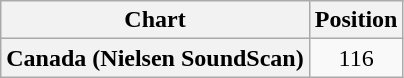<table class="wikitable plainrowheaders" style="text-align:center">
<tr>
<th scope="col">Chart</th>
<th scope="col">Position</th>
</tr>
<tr>
<th scope="row">Canada (Nielsen SoundScan)</th>
<td>116</td>
</tr>
</table>
